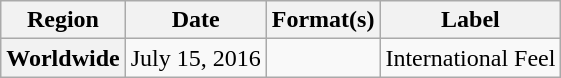<table class="wikitable plainrowheaders">
<tr>
<th scope="col">Region</th>
<th scope="col">Date</th>
<th scope="col">Format(s)</th>
<th scope="col">Label</th>
</tr>
<tr>
<th scope="row">Worldwide</th>
<td>July 15, 2016</td>
<td></td>
<td>International Feel</td>
</tr>
</table>
